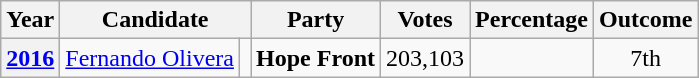<table class="wikitable" style="text-align:center">
<tr>
<th>Year</th>
<th colspan="2">Candidate</th>
<th>Party</th>
<th>Votes</th>
<th>Percentage</th>
<th>Outcome</th>
</tr>
<tr>
<th><strong><a href='#'>2016</a></strong></th>
<td><a href='#'>Fernando Olivera</a></td>
<td></td>
<td><strong>Hope Front</strong></td>
<td>203,103</td>
<td></td>
<td>7th</td>
</tr>
</table>
